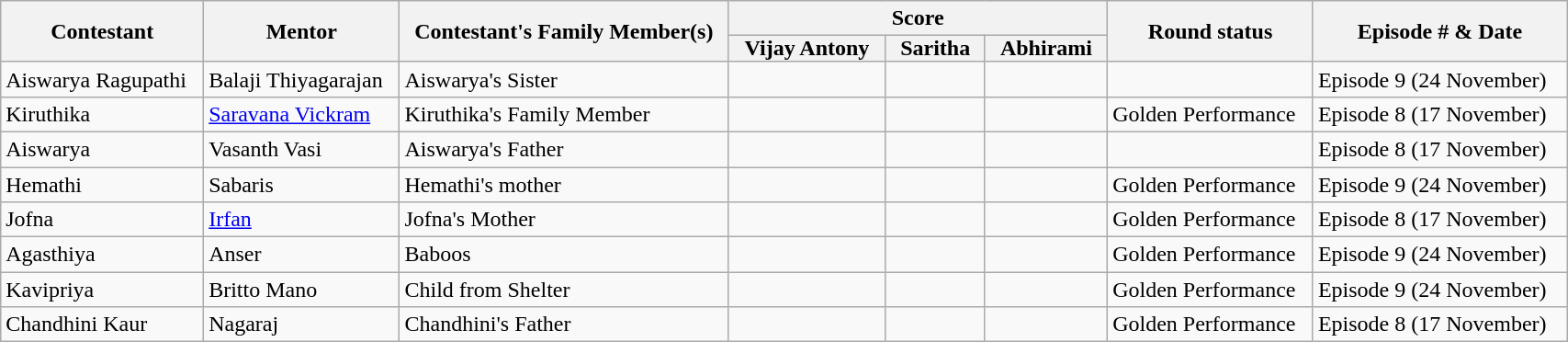<table class="wikitable" style="align: center;" width="90%">
<tr>
<th rowspan="2">Contestant</th>
<th rowspan="2">Mentor</th>
<th rowspan="2">Contestant's Family Member(s)</th>
<th colspan="3">Score</th>
<th rowspan="2">Round status</th>
<th rowspan="2">Episode # & Date</th>
</tr>
<tr>
<th style="padding: 0 8px">Vijay Antony</th>
<th style="padding: 0 8px">Saritha</th>
<th style="padding: 0 8px">Abhirami</th>
</tr>
<tr>
<td>Aiswarya Ragupathi</td>
<td>Balaji Thiyagarajan</td>
<td>Aiswarya's Sister</td>
<td></td>
<td></td>
<td></td>
<td></td>
<td>Episode 9 (24 November)</td>
</tr>
<tr>
<td>Kiruthika</td>
<td><a href='#'>Saravana Vickram</a></td>
<td>Kiruthika's Family Member</td>
<td></td>
<td></td>
<td></td>
<td>Golden Performance</td>
<td>Episode 8 (17 November)</td>
</tr>
<tr>
<td>Aiswarya</td>
<td>Vasanth Vasi</td>
<td>Aiswarya's Father</td>
<td></td>
<td></td>
<td></td>
<td></td>
<td>Episode 8 (17 November)</td>
</tr>
<tr>
<td>Hemathi</td>
<td>Sabaris</td>
<td>Hemathi's mother</td>
<td></td>
<td></td>
<td></td>
<td>Golden Performance</td>
<td>Episode 9 (24 November)</td>
</tr>
<tr>
<td>Jofna</td>
<td><a href='#'>Irfan</a></td>
<td>Jofna's Mother</td>
<td></td>
<td></td>
<td></td>
<td>Golden Performance</td>
<td>Episode 8 (17 November)</td>
</tr>
<tr>
<td>Agasthiya</td>
<td>Anser</td>
<td>Baboos</td>
<td></td>
<td></td>
<td></td>
<td>Golden Performance</td>
<td>Episode 9 (24 November)</td>
</tr>
<tr>
<td>Kavipriya</td>
<td>Britto Mano</td>
<td>Child from Shelter</td>
<td></td>
<td></td>
<td></td>
<td>Golden Performance</td>
<td>Episode 9 (24 November)</td>
</tr>
<tr>
<td>Chandhini Kaur</td>
<td>Nagaraj</td>
<td>Chandhini's Father</td>
<td></td>
<td></td>
<td></td>
<td>Golden Performance</td>
<td>Episode 8 (17 November)</td>
</tr>
</table>
